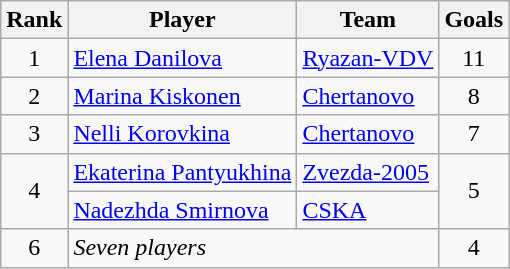<table class="wikitable" style="text-align:center">
<tr>
<th>Rank</th>
<th>Player</th>
<th>Team</th>
<th>Goals</th>
</tr>
<tr>
<td>1</td>
<td align=left> <a href='#'>Elena Danilova</a></td>
<td align=left><a href='#'>Ryazan-VDV</a></td>
<td>11</td>
</tr>
<tr>
<td>2</td>
<td align=left> <a href='#'>Marina Kiskonen</a></td>
<td align=left><a href='#'>Chertanovo</a></td>
<td>8</td>
</tr>
<tr>
<td>3</td>
<td align=left> <a href='#'>Nelli Korovkina</a></td>
<td align=left><a href='#'>Chertanovo</a></td>
<td>7</td>
</tr>
<tr>
<td rowspan=2>4</td>
<td align=left> <a href='#'>Ekaterina Pantyukhina</a></td>
<td align=left><a href='#'>Zvezda-2005</a></td>
<td rowspan=2>5</td>
</tr>
<tr>
<td align=left> <a href='#'>Nadezhda Smirnova</a></td>
<td align=left><a href='#'>CSKA</a></td>
</tr>
<tr>
<td>6</td>
<td colspan=2 align=left><em>Seven players</em></td>
<td>4</td>
</tr>
</table>
